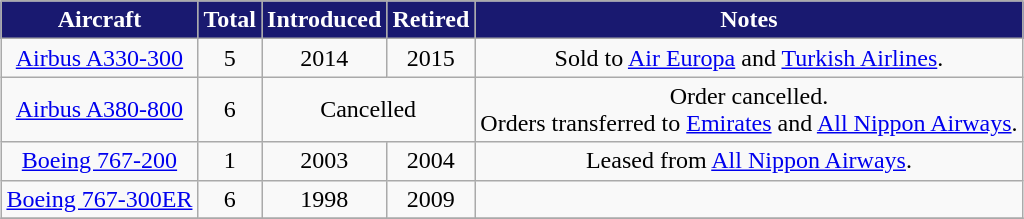<table class="wikitable" style="margin:1em auto; text-align:center">
<tr>
<th style="background:MidnightBlue; color:white;">Aircraft</th>
<th style="background:MidnightBlue; color:white;">Total</th>
<th style="background:MidnightBlue; color:white;">Introduced</th>
<th style="background:MidnightBlue; color:white;">Retired</th>
<th style="background:MidnightBlue; color:white;">Notes</th>
</tr>
<tr>
<td><a href='#'>Airbus A330-300</a></td>
<td>5</td>
<td>2014</td>
<td>2015</td>
<td>Sold to <a href='#'>Air Europa</a> and <a href='#'>Turkish Airlines</a>.</td>
</tr>
<tr>
<td><a href='#'>Airbus A380-800</a></td>
<td>6</td>
<td colspan="2">Cancelled</td>
<td>Order cancelled.<br>Orders transferred to <a href='#'>Emirates</a> and <a href='#'>All Nippon Airways</a>.</td>
</tr>
<tr>
<td><a href='#'>Boeing 767-200</a></td>
<td>1</td>
<td>2003</td>
<td>2004</td>
<td>Leased from <a href='#'>All Nippon Airways</a>.</td>
</tr>
<tr>
<td><a href='#'>Boeing 767-300ER</a></td>
<td>6</td>
<td>1998</td>
<td>2009</td>
<td></td>
</tr>
<tr>
</tr>
</table>
